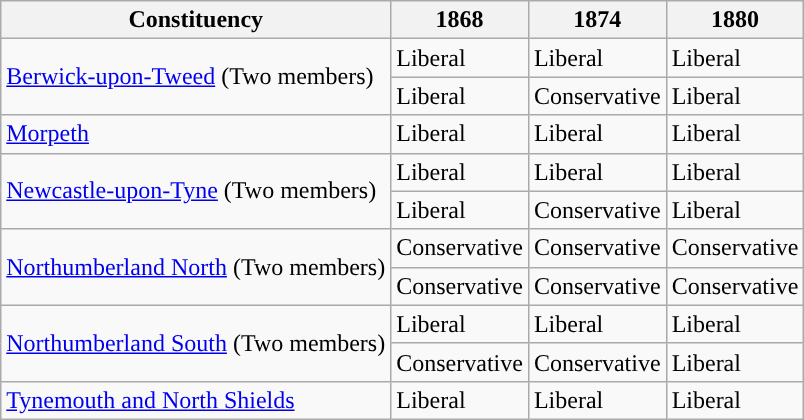<table class="wikitable">
<tr>
<th>Constituency</th>
<th>1868</th>
<th>1874</th>
<th>1880</th>
</tr>
<tr>
<td rowspan="2"><a href='#'>Berwick-upon-Tweed</a> (Two members)</td>
<td>Liberal</td>
<td>Liberal</td>
<td>Liberal</td>
</tr>
<tr>
<td>Liberal</td>
<td>Conservative</td>
<td>Liberal</td>
</tr>
<tr>
<td><a href='#'>Morpeth</a></td>
<td>Liberal</td>
<td>Liberal</td>
<td>Liberal</td>
</tr>
<tr>
<td rowspan="2"><a href='#'>Newcastle-upon-Tyne</a> (Two members)</td>
<td>Liberal</td>
<td>Liberal</td>
<td>Liberal</td>
</tr>
<tr>
<td>Liberal</td>
<td>Conservative</td>
<td>Liberal</td>
</tr>
<tr>
<td rowspan="2"><a href='#'>Northumberland North</a> (Two members)</td>
<td>Conservative</td>
<td>Conservative</td>
<td>Conservative</td>
</tr>
<tr>
<td>Conservative</td>
<td>Conservative</td>
<td>Conservative</td>
</tr>
<tr>
<td rowspan="2"><a href='#'>Northumberland South</a> (Two members)</td>
<td>Liberal</td>
<td>Liberal</td>
<td>Liberal</td>
</tr>
<tr>
<td>Conservative</td>
<td>Conservative</td>
<td>Liberal</td>
</tr>
<tr>
<td><a href='#'>Tynemouth and North Shields</a></td>
<td>Liberal</td>
<td>Liberal</td>
<td>Liberal</td>
</tr>
</table>
